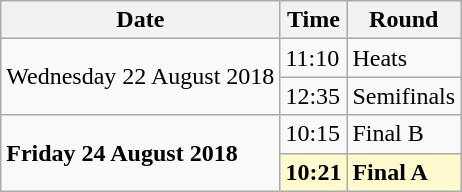<table class="wikitable">
<tr>
<th>Date</th>
<th>Time</th>
<th>Round</th>
</tr>
<tr>
<td rowspan=2>Wednesday 22 August 2018</td>
<td>11:10</td>
<td>Heats</td>
</tr>
<tr>
<td>12:35</td>
<td>Semifinals</td>
</tr>
<tr>
<td rowspan=2><strong>Friday 24 August 2018</strong></td>
<td>10:15</td>
<td>Final B</td>
</tr>
<tr>
<td style=background:lemonchiffon><strong>10:21</strong></td>
<td style=background:lemonchiffon><strong>Final A</strong></td>
</tr>
</table>
